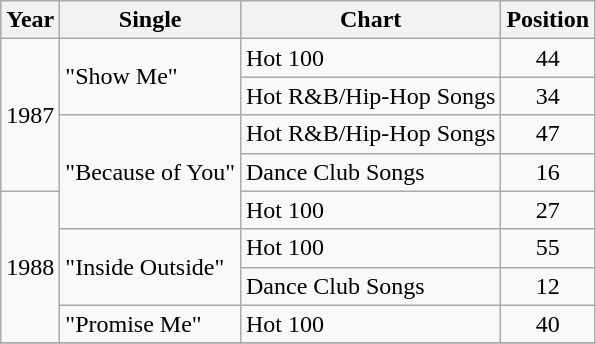<table class="wikitable">
<tr>
<th>Year</th>
<th>Single</th>
<th>Chart</th>
<th>Position</th>
</tr>
<tr>
<td rowspan="4">1987</td>
<td rowspan="2">"Show Me"</td>
<td>Hot 100</td>
<td align="center">44</td>
</tr>
<tr>
<td>Hot R&B/Hip-Hop Songs</td>
<td align="center">34</td>
</tr>
<tr>
<td rowspan="3">"Because of You"</td>
<td>Hot R&B/Hip-Hop Songs</td>
<td align="center">47</td>
</tr>
<tr>
<td>Dance Club Songs</td>
<td align="center">16</td>
</tr>
<tr>
<td rowspan="4">1988</td>
<td>Hot 100</td>
<td align="center">27</td>
</tr>
<tr>
<td rowspan="2">"Inside Outside"</td>
<td>Hot 100</td>
<td align="center">55</td>
</tr>
<tr>
<td>Dance Club Songs</td>
<td align="center">12</td>
</tr>
<tr>
<td rowspan="1">"Promise Me"</td>
<td>Hot 100</td>
<td align="center">40</td>
</tr>
<tr>
</tr>
</table>
